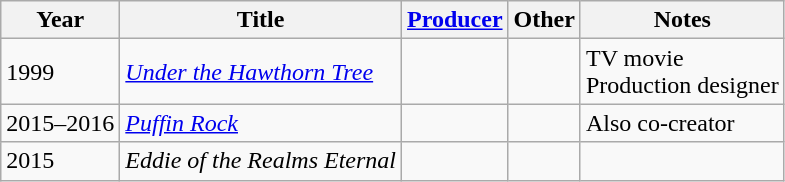<table class="wikitable sortable">
<tr>
<th>Year</th>
<th>Title</th>
<th><a href='#'>Producer</a></th>
<th>Other</th>
<th>Notes</th>
</tr>
<tr>
<td>1999</td>
<td><em><a href='#'>Under the Hawthorn Tree</a></em></td>
<td></td>
<td></td>
<td>TV movie<br>Production designer</td>
</tr>
<tr>
<td>2015–2016</td>
<td><em><a href='#'>Puffin Rock</a></em></td>
<td></td>
<td></td>
<td>Also co-creator</td>
</tr>
<tr>
<td>2015</td>
<td><em>Eddie of the Realms Eternal</em></td>
<td></td>
<td></td>
<td></td>
</tr>
</table>
